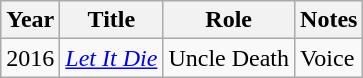<table class="wikitable sortable">
<tr>
<th>Year</th>
<th>Title</th>
<th>Role</th>
<th class="unsortable">Notes</th>
</tr>
<tr>
<td>2016</td>
<td><em><a href='#'>Let It Die</a></em></td>
<td>Uncle Death</td>
<td>Voice</td>
</tr>
</table>
